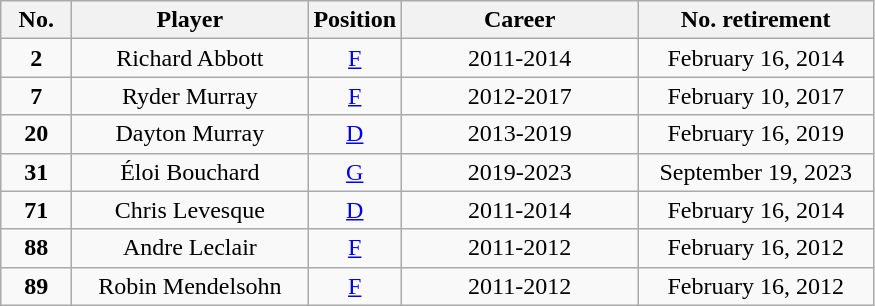<table class="wikitable sortable" style="text-align:center">
<tr>
<th width=40px>No.</th>
<th width=150px>Player</th>
<th width=40px>Position</th>
<th width=150px>Career</th>
<th width=150px>No. retirement</th>
</tr>
<tr>
<td><strong>2</strong></td>
<td>Richard Abbott</td>
<td><a href='#'>F</a></td>
<td>2011-2014</td>
<td>February 16, 2014</td>
</tr>
<tr>
<td><strong>7</strong></td>
<td>Ryder Murray</td>
<td><a href='#'>F</a></td>
<td>2012-2017</td>
<td>February 10, 2017</td>
</tr>
<tr>
<td><strong>20</strong></td>
<td>Dayton Murray</td>
<td><a href='#'>D</a></td>
<td>2013-2019</td>
<td>February 16, 2019</td>
</tr>
<tr>
<td><strong>31</strong></td>
<td>Éloi Bouchard</td>
<td><a href='#'>G</a></td>
<td>2019-2023</td>
<td>September 19, 2023</td>
</tr>
<tr>
<td><strong>71</strong></td>
<td>Chris Levesque</td>
<td><a href='#'>D</a></td>
<td>2011-2014</td>
<td>February 16, 2014</td>
</tr>
<tr>
<td><strong>88</strong></td>
<td>Andre Leclair</td>
<td><a href='#'>F</a></td>
<td>2011-2012</td>
<td>February 16, 2012</td>
</tr>
<tr>
<td><strong>89</strong></td>
<td>Robin Mendelsohn</td>
<td><a href='#'>F</a></td>
<td>2011-2012</td>
<td>February 16, 2012</td>
</tr>
</table>
